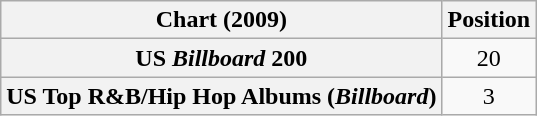<table class="wikitable plainrowheaders sortable" style="text-align:center;">
<tr>
<th scope="col">Chart (2009)</th>
<th scope="col">Position</th>
</tr>
<tr>
<th scope="row">US <em>Billboard</em> 200</th>
<td style="text-align:center;">20</td>
</tr>
<tr>
<th scope="row">US Top R&B/Hip Hop Albums (<em>Billboard</em>)</th>
<td style="text-align:center;">3</td>
</tr>
</table>
